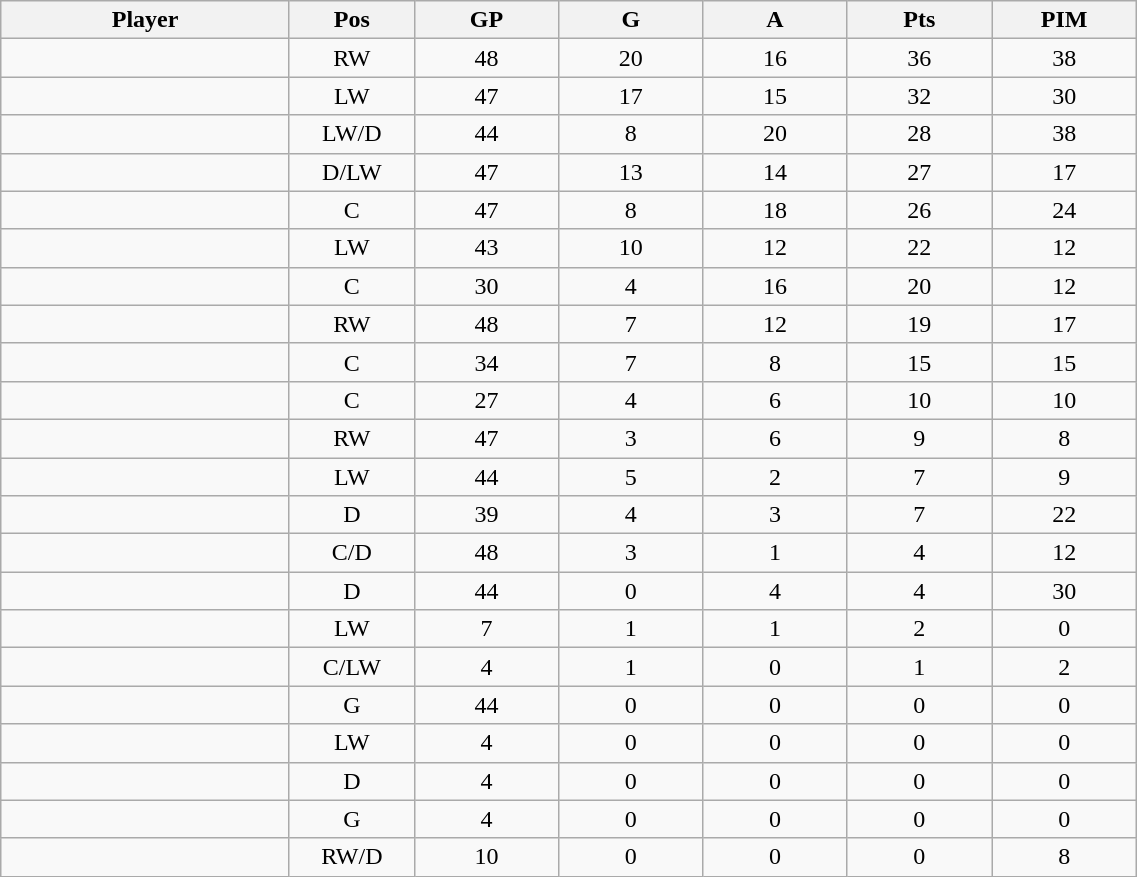<table class="wikitable sortable" width="60%">
<tr ALIGN="center">
<th bgcolor="#DDDDFF" width="10%">Player</th>
<th bgcolor="#DDDDFF" width="3%" title="Position">Pos</th>
<th bgcolor="#DDDDFF" width="5%" title="Games played">GP</th>
<th bgcolor="#DDDDFF" width="5%" title="Goals">G</th>
<th bgcolor="#DDDDFF" width="5%" title="Assists">A</th>
<th bgcolor="#DDDDFF" width="5%" title="Points">Pts</th>
<th bgcolor="#DDDDFF" width="5%" title="Penalties in Minutes">PIM</th>
</tr>
<tr align="center">
<td align="right"></td>
<td>RW</td>
<td>48</td>
<td>20</td>
<td>16</td>
<td>36</td>
<td>38</td>
</tr>
<tr align="center">
<td align="right"></td>
<td>LW</td>
<td>47</td>
<td>17</td>
<td>15</td>
<td>32</td>
<td>30</td>
</tr>
<tr align="center">
<td align="right"></td>
<td>LW/D</td>
<td>44</td>
<td>8</td>
<td>20</td>
<td>28</td>
<td>38</td>
</tr>
<tr align="center">
<td align="right"></td>
<td>D/LW</td>
<td>47</td>
<td>13</td>
<td>14</td>
<td>27</td>
<td>17</td>
</tr>
<tr align="center">
<td align="right"></td>
<td>C</td>
<td>47</td>
<td>8</td>
<td>18</td>
<td>26</td>
<td>24</td>
</tr>
<tr align="center">
<td align="right"></td>
<td>LW</td>
<td>43</td>
<td>10</td>
<td>12</td>
<td>22</td>
<td>12</td>
</tr>
<tr align="center">
<td align="right"></td>
<td>C</td>
<td>30</td>
<td>4</td>
<td>16</td>
<td>20</td>
<td>12</td>
</tr>
<tr align="center">
<td align="right"></td>
<td>RW</td>
<td>48</td>
<td>7</td>
<td>12</td>
<td>19</td>
<td>17</td>
</tr>
<tr align="center">
<td align="right"></td>
<td>C</td>
<td>34</td>
<td>7</td>
<td>8</td>
<td>15</td>
<td>15</td>
</tr>
<tr align="center">
<td align="right"></td>
<td>C</td>
<td>27</td>
<td>4</td>
<td>6</td>
<td>10</td>
<td>10</td>
</tr>
<tr align="center">
<td align="right"></td>
<td>RW</td>
<td>47</td>
<td>3</td>
<td>6</td>
<td>9</td>
<td>8</td>
</tr>
<tr align="center">
<td align="right"></td>
<td>LW</td>
<td>44</td>
<td>5</td>
<td>2</td>
<td>7</td>
<td>9</td>
</tr>
<tr align="center">
<td align="right"></td>
<td>D</td>
<td>39</td>
<td>4</td>
<td>3</td>
<td>7</td>
<td>22</td>
</tr>
<tr align="center">
<td align="right"></td>
<td>C/D</td>
<td>48</td>
<td>3</td>
<td>1</td>
<td>4</td>
<td>12</td>
</tr>
<tr align="center">
<td align="right"></td>
<td>D</td>
<td>44</td>
<td>0</td>
<td>4</td>
<td>4</td>
<td>30</td>
</tr>
<tr align="center">
<td align="right"></td>
<td>LW</td>
<td>7</td>
<td>1</td>
<td>1</td>
<td>2</td>
<td>0</td>
</tr>
<tr align="center">
<td align="right"></td>
<td>C/LW</td>
<td>4</td>
<td>1</td>
<td>0</td>
<td>1</td>
<td>2</td>
</tr>
<tr align="center">
<td align="right"></td>
<td>G</td>
<td>44</td>
<td>0</td>
<td>0</td>
<td>0</td>
<td>0</td>
</tr>
<tr align="center">
<td align="right"></td>
<td>LW</td>
<td>4</td>
<td>0</td>
<td>0</td>
<td>0</td>
<td>0</td>
</tr>
<tr align="center">
<td align="right"></td>
<td>D</td>
<td>4</td>
<td>0</td>
<td>0</td>
<td>0</td>
<td>0</td>
</tr>
<tr align="center">
<td align="right"></td>
<td>G</td>
<td>4</td>
<td>0</td>
<td>0</td>
<td>0</td>
<td>0</td>
</tr>
<tr align="center">
<td align="right"></td>
<td>RW/D</td>
<td>10</td>
<td>0</td>
<td>0</td>
<td>0</td>
<td>8</td>
</tr>
</table>
